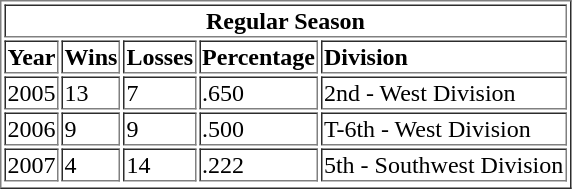<table border="1" cellpadding="1">
<tr>
<td colspan="8" align="center"><strong>Regular Season</strong></td>
</tr>
<tr>
<td><strong>Year</strong></td>
<td><strong>Wins</strong></td>
<td><strong>Losses</strong></td>
<td><strong>Percentage</strong></td>
<td><strong>Division</strong></td>
</tr>
<tr>
<td>2005</td>
<td>13</td>
<td>7</td>
<td>.650</td>
<td>2nd - West Division</td>
</tr>
<tr>
<td>2006</td>
<td>9</td>
<td>9</td>
<td>.500</td>
<td>T-6th - West Division</td>
</tr>
<tr>
<td>2007</td>
<td>4</td>
<td>14</td>
<td>.222</td>
<td>5th - Southwest Division</td>
</tr>
<tr>
</tr>
</table>
